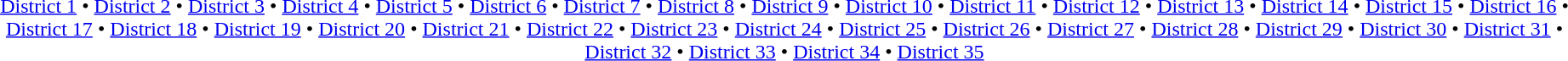<table id=toc class=toc summary=Contents>
<tr>
<td align=center><br><a href='#'>District 1</a> • <a href='#'>District 2</a> • <a href='#'>District 3</a> • <a href='#'>District 4</a> • <a href='#'>District 5</a> • <a href='#'>District 6</a> • <a href='#'>District 7</a> • <a href='#'>District 8</a> • <a href='#'>District 9</a> • <a href='#'>District 10</a> • <a href='#'>District 11</a> • <a href='#'>District 12</a> • <a href='#'>District 13</a> • <a href='#'>District 14</a> • <a href='#'>District 15</a> • <a href='#'>District 16</a> • <a href='#'>District 17</a> • <a href='#'>District 18</a> • <a href='#'>District 19</a> • <a href='#'>District 20</a> • <a href='#'>District 21</a> • <a href='#'>District 22</a> • <a href='#'>District 23</a> • <a href='#'>District 24</a> • <a href='#'>District 25</a> • <a href='#'>District 26</a> • <a href='#'>District 27</a> • <a href='#'>District 28</a> • <a href='#'>District 29</a> • <a href='#'>District 30</a> • <a href='#'>District 31</a> • <a href='#'>District 32</a> • <a href='#'>District 33</a> • <a href='#'>District 34</a> • <a href='#'>District 35</a></td>
</tr>
</table>
